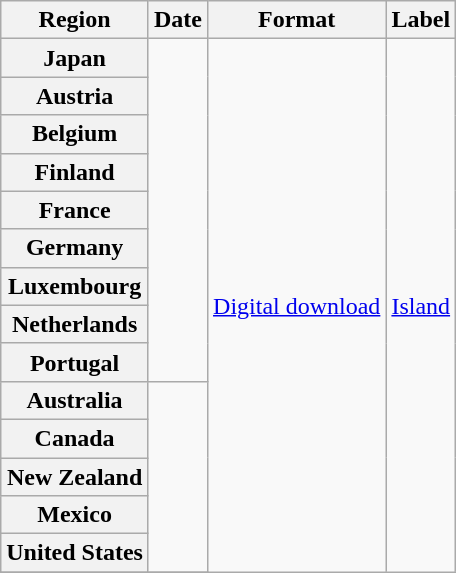<table class="wikitable plainrowheaders">
<tr>
<th scope="col">Region</th>
<th scope="col">Date</th>
<th scope="col">Format</th>
<th scope="col">Label</th>
</tr>
<tr>
<th scope="row">Japan</th>
<td rowspan="9"></td>
<td rowspan="15"><a href='#'>Digital download</a></td>
<td rowspan="15"><a href='#'>Island</a></td>
</tr>
<tr>
<th scope="row">Austria</th>
</tr>
<tr>
<th scope="row">Belgium</th>
</tr>
<tr>
<th scope="row">Finland</th>
</tr>
<tr>
<th scope="row">France</th>
</tr>
<tr>
<th scope="row">Germany</th>
</tr>
<tr>
<th scope="row">Luxembourg</th>
</tr>
<tr>
<th scope="row">Netherlands</th>
</tr>
<tr>
<th scope="row">Portugal</th>
</tr>
<tr>
<th scope="row">Australia</th>
<td rowspan="5"></td>
</tr>
<tr>
<th scope="row">Canada</th>
</tr>
<tr>
<th scope="row">New Zealand</th>
</tr>
<tr>
<th scope="row">Mexico</th>
</tr>
<tr>
<th scope="row">United States</th>
</tr>
<tr>
</tr>
</table>
